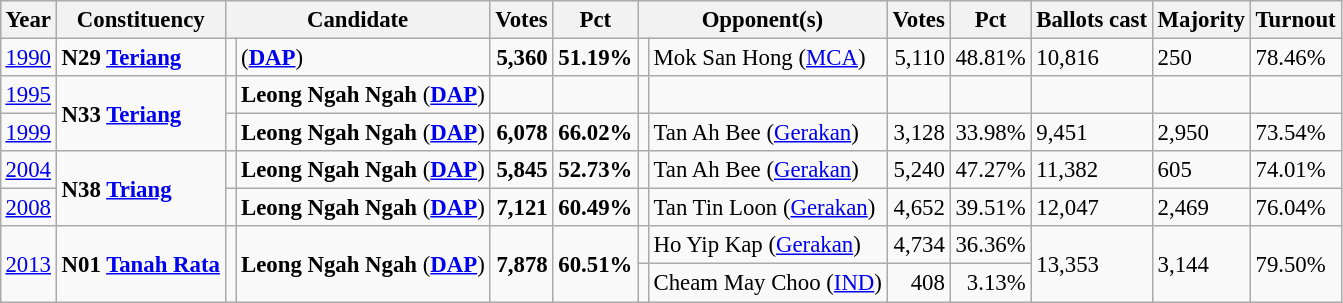<table class="wikitable" style="margin:0.5em ; font-size:95%">
<tr>
<th>Year</th>
<th>Constituency</th>
<th colspan=2>Candidate</th>
<th>Votes</th>
<th>Pct</th>
<th colspan=2>Opponent(s)</th>
<th>Votes</th>
<th>Pct</th>
<th>Ballots cast</th>
<th>Majority</th>
<th>Turnout</th>
</tr>
<tr>
<td><a href='#'>1990</a></td>
<td><strong>N29 <a href='#'>Teriang</a></strong></td>
<td></td>
<td> (<a href='#'><strong>DAP</strong></a>)</td>
<td align=right><strong>5,360</strong></td>
<td><strong>51.19%</strong></td>
<td></td>
<td>Mok San Hong (<a href='#'>MCA</a>)</td>
<td align=right>5,110</td>
<td>48.81%</td>
<td>10,816</td>
<td>250</td>
<td>78.46%</td>
</tr>
<tr>
<td><a href='#'>1995</a></td>
<td rowspan=2><strong>N33 <a href='#'>Teriang</a></strong></td>
<td></td>
<td><strong>Leong Ngah Ngah</strong> (<a href='#'><strong>DAP</strong></a>)</td>
<td align=right></td>
<td></td>
<td></td>
<td></td>
<td align=right></td>
<td></td>
<td></td>
<td></td>
<td></td>
</tr>
<tr>
<td><a href='#'>1999</a></td>
<td></td>
<td><strong>Leong Ngah Ngah</strong> (<a href='#'><strong>DAP</strong></a>)</td>
<td align=right><strong>6,078</strong></td>
<td><strong>66.02%</strong></td>
<td></td>
<td>Tan Ah Bee (<a href='#'>Gerakan</a>)</td>
<td align=right>3,128</td>
<td>33.98%</td>
<td>9,451</td>
<td>2,950</td>
<td>73.54%</td>
</tr>
<tr>
<td><a href='#'>2004</a></td>
<td rowspan=2><strong>N38 <a href='#'>Triang</a></strong></td>
<td></td>
<td><strong>Leong Ngah Ngah</strong> (<a href='#'><strong>DAP</strong></a>)</td>
<td align=right><strong>5,845</strong></td>
<td><strong>52.73%</strong></td>
<td></td>
<td>Tan Ah Bee (<a href='#'>Gerakan</a>)</td>
<td align=right>5,240</td>
<td>47.27%</td>
<td>11,382</td>
<td>605</td>
<td>74.01%</td>
</tr>
<tr>
<td><a href='#'>2008</a></td>
<td></td>
<td><strong>Leong Ngah Ngah</strong> (<a href='#'><strong>DAP</strong></a>)</td>
<td align=right><strong>7,121</strong></td>
<td><strong>60.49%</strong></td>
<td></td>
<td>Tan Tin Loon (<a href='#'>Gerakan</a>)</td>
<td align=right>4,652</td>
<td>39.51%</td>
<td>12,047</td>
<td>2,469</td>
<td>76.04%</td>
</tr>
<tr>
<td rowspan=2><a href='#'>2013</a></td>
<td rowspan=2><strong>N01 <a href='#'>Tanah Rata</a></strong></td>
<td rowspan=2 ></td>
<td rowspan=2><strong>Leong Ngah Ngah</strong> (<a href='#'><strong>DAP</strong></a>)</td>
<td rowspan=2 align=right><strong>7,878</strong></td>
<td rowspan=2><strong>60.51%</strong></td>
<td></td>
<td>Ho Yip Kap (<a href='#'>Gerakan</a>)</td>
<td align=right>4,734</td>
<td>36.36%</td>
<td rowspan=2>13,353</td>
<td rowspan=2>3,144</td>
<td rowspan=2>79.50%</td>
</tr>
<tr>
<td></td>
<td>Cheam May Choo (<a href='#'>IND</a>)</td>
<td align=right>408</td>
<td align=right>3.13%</td>
</tr>
</table>
